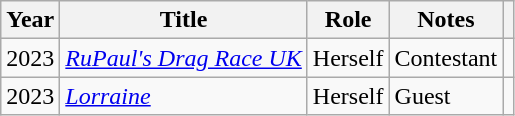<table class="wikitable">
<tr>
<th>Year</th>
<th>Title</th>
<th>Role</th>
<th>Notes</th>
<th style="text-align: center;" class="unsortable"></th>
</tr>
<tr>
<td>2023</td>
<td><em><a href='#'>RuPaul's Drag Race UK</a></em></td>
<td>Herself</td>
<td>Contestant</td>
<td></td>
</tr>
<tr>
<td>2023</td>
<td><em><a href='#'>Lorraine</a></em></td>
<td>Herself</td>
<td>Guest</td>
<td></td>
</tr>
</table>
